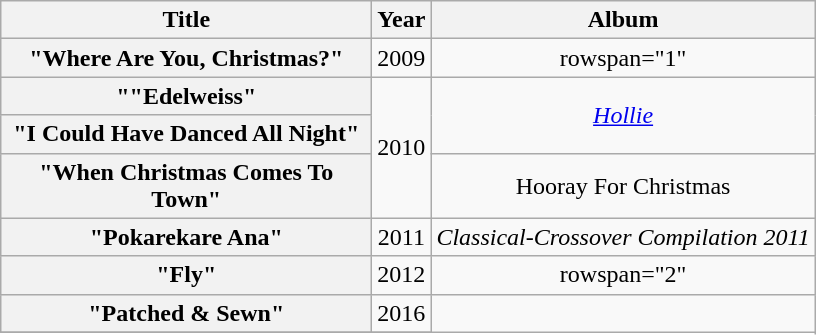<table class="wikitable plainrowheaders" style="text-align:center;">
<tr>
<th scope="col" style="width:15em;">Title</th>
<th scope="col" style="width:1em;">Year</th>
<th scope="col">Album</th>
</tr>
<tr>
<th scope="row">"Where Are You, Christmas?"</th>
<td>2009</td>
<td>rowspan="1" </td>
</tr>
<tr>
<th scope="row">""Edelweiss"</th>
<td rowspan="3">2010</td>
<td rowspan="2"><em><a href='#'>Hollie</a></em></td>
</tr>
<tr>
<th scope="row">"I Could Have Danced All Night"</th>
</tr>
<tr>
<th scope="row">"When Christmas Comes To Town"</th>
<td>Hooray For Christmas</td>
</tr>
<tr>
<th scope="row">"Pokarekare Ana"</th>
<td>2011</td>
<td rowspan="1"><em>Classical-Crossover Compilation 2011</em></td>
</tr>
<tr>
<th scope="row">"Fly"</th>
<td>2012</td>
<td>rowspan="2" </td>
</tr>
<tr>
<th scope="row">"Patched & Sewn"</th>
<td>2016</td>
</tr>
<tr>
</tr>
</table>
